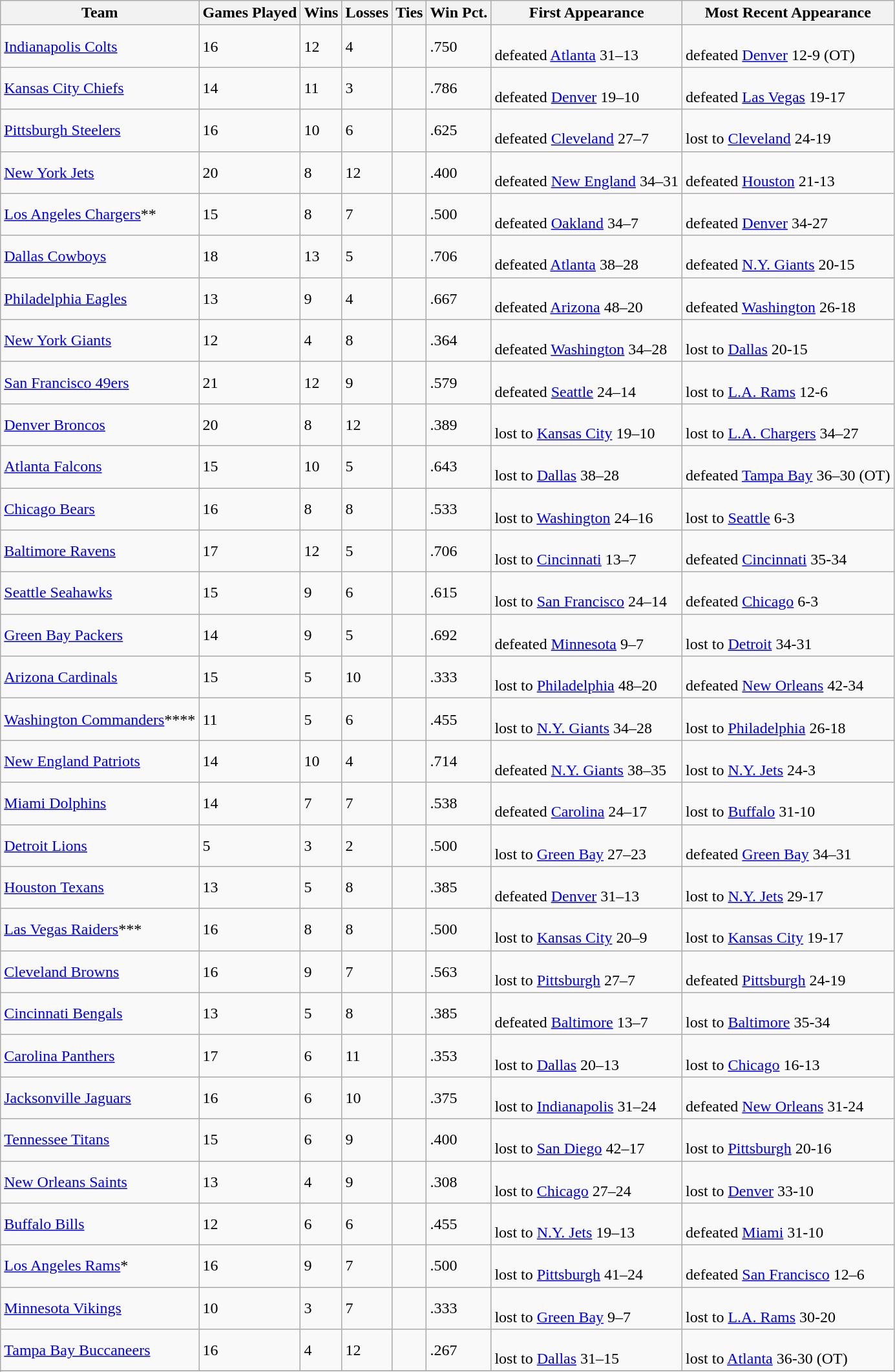<table class="wikitable  sortable">
<tr>
<th>Team</th>
<th>Games Played</th>
<th>Wins</th>
<th>Losses</th>
<th>Ties</th>
<th>Win Pct.</th>
<th>First Appearance</th>
<th>Most Recent Appearance</th>
</tr>
<tr>
<td><a href='#'>Indianapolis Colts</a></td>
<td>16</td>
<td>12</td>
<td>4</td>
<td></td>
<td>.750</td>
<td><br>defeated <a href='#'>Atlanta</a> 31–13</td>
<td><br>defeated <a href='#'>Denver</a> 12-9 (OT)</td>
</tr>
<tr>
<td><a href='#'>Kansas City Chiefs</a></td>
<td>14</td>
<td>11</td>
<td>3</td>
<td></td>
<td>.786</td>
<td><br>defeated <a href='#'>Denver</a> 19–10</td>
<td><br>defeated <a href='#'>Las Vegas</a> 19-17</td>
</tr>
<tr>
<td><a href='#'>Pittsburgh Steelers</a></td>
<td>16</td>
<td>10</td>
<td>6</td>
<td></td>
<td>.625</td>
<td><br>defeated <a href='#'>Cleveland</a> 27–7</td>
<td><br>lost to <a href='#'>Cleveland</a> 24-19</td>
</tr>
<tr>
<td><a href='#'>New York Jets</a></td>
<td>20</td>
<td>8</td>
<td>12</td>
<td></td>
<td>.400</td>
<td><br>defeated <a href='#'>New England</a> 34–31</td>
<td><br>defeated <a href='#'>Houston</a> 21-13</td>
</tr>
<tr>
<td><a href='#'>Los Angeles Chargers</a>**</td>
<td>15</td>
<td>8</td>
<td>7</td>
<td></td>
<td>.500</td>
<td><br>defeated <a href='#'>Oakland</a> 34–7</td>
<td><br> defeated <a href='#'>Denver</a> 34-27</td>
</tr>
<tr>
<td><a href='#'>Dallas Cowboys</a></td>
<td>18</td>
<td>13</td>
<td>5</td>
<td></td>
<td>.706</td>
<td><br>defeated <a href='#'>Atlanta</a> 38–28</td>
<td><br>defeated <a href='#'>N.Y. Giants</a> 20-15</td>
</tr>
<tr>
<td><a href='#'>Philadelphia Eagles</a></td>
<td>13</td>
<td>9</td>
<td>4</td>
<td></td>
<td>.667</td>
<td><br>defeated <a href='#'>Arizona</a> 48–20</td>
<td><br>defeated <a href='#'>Washington</a> 26-18</td>
</tr>
<tr>
<td><a href='#'>New York Giants</a></td>
<td>12</td>
<td>4</td>
<td>8</td>
<td></td>
<td>.364</td>
<td><br>defeated <a href='#'>Washington</a> 34–28</td>
<td><br>lost to <a href='#'>Dallas</a> 20-15</td>
</tr>
<tr>
<td><a href='#'>San Francisco 49ers</a></td>
<td>21</td>
<td>12</td>
<td>9</td>
<td></td>
<td>.579</td>
<td><br>defeated <a href='#'>Seattle</a> 24–14</td>
<td><br>lost to <a href='#'>L.A. Rams</a> 12-6</td>
</tr>
<tr>
<td><a href='#'>Denver Broncos</a></td>
<td>20</td>
<td>8</td>
<td>12</td>
<td></td>
<td>.389</td>
<td><br>lost to <a href='#'>Kansas City</a> 19–10</td>
<td><br>lost to <a href='#'>L.A. Chargers</a> 34–27</td>
</tr>
<tr>
<td><a href='#'>Atlanta Falcons</a></td>
<td>15</td>
<td>10</td>
<td>5</td>
<td></td>
<td>.643</td>
<td><br>lost to <a href='#'>Dallas</a> 38–28</td>
<td><br>defeated <a href='#'>Tampa Bay</a> 36–30 (OT)</td>
</tr>
<tr>
<td><a href='#'>Chicago Bears</a></td>
<td>16</td>
<td>8</td>
<td>8</td>
<td></td>
<td>.533</td>
<td><br>lost to <a href='#'>Washington</a> 24–16</td>
<td><br>lost to <a href='#'>Seattle</a> 6-3</td>
</tr>
<tr>
<td><a href='#'>Baltimore Ravens</a></td>
<td>17</td>
<td>12</td>
<td>5</td>
<td></td>
<td>.706</td>
<td><br>lost to <a href='#'>Cincinnati</a> 13–7</td>
<td><br>defeated <a href='#'>Cincinnati</a> 35-34</td>
</tr>
<tr>
<td><a href='#'>Seattle Seahawks</a></td>
<td>15</td>
<td>9</td>
<td>6</td>
<td></td>
<td>.615</td>
<td><br>lost to <a href='#'>San Francisco</a> 24–14</td>
<td><br>defeated <a href='#'>Chicago</a> 6-3</td>
</tr>
<tr>
<td><a href='#'>Green Bay Packers</a></td>
<td>14</td>
<td>9</td>
<td>5</td>
<td></td>
<td>.692</td>
<td><br>defeated <a href='#'>Minnesota</a> 9–7</td>
<td><br>lost to <a href='#'>Detroit</a> 34-31</td>
</tr>
<tr>
<td><a href='#'>Arizona Cardinals</a></td>
<td>15</td>
<td>5</td>
<td>10</td>
<td></td>
<td>.333</td>
<td><br>lost to <a href='#'>Philadelphia</a> 48–20</td>
<td><br>defeated <a href='#'>New Orleans</a> 42-34</td>
</tr>
<tr>
<td><a href='#'>Washington Commanders</a>****</td>
<td>11</td>
<td>5</td>
<td>6</td>
<td></td>
<td>.455</td>
<td><br>lost to <a href='#'>N.Y. Giants</a> 34–28</td>
<td><br>lost to <a href='#'>Philadelphia</a> 26-18</td>
</tr>
<tr>
<td><a href='#'>New England Patriots</a></td>
<td>14</td>
<td>10</td>
<td>4</td>
<td></td>
<td>.714</td>
<td><br>defeated <a href='#'>N.Y. Giants</a> 38–35</td>
<td><br>lost to <a href='#'>N.Y. Jets</a> 24-3</td>
</tr>
<tr>
<td><a href='#'>Miami Dolphins</a></td>
<td>14</td>
<td>7</td>
<td>7</td>
<td></td>
<td>.538</td>
<td><br>defeated <a href='#'>Carolina</a> 24–17</td>
<td><br>lost to <a href='#'>Buffalo</a> 31-10</td>
</tr>
<tr>
<td><a href='#'>Detroit Lions</a></td>
<td>5</td>
<td>3</td>
<td>2</td>
<td></td>
<td>.500</td>
<td><br>lost to <a href='#'>Green Bay</a> 27–23</td>
<td><br>defeated <a href='#'>Green Bay</a> 34–31</td>
</tr>
<tr>
<td><a href='#'>Houston Texans</a></td>
<td>13</td>
<td>5</td>
<td>8</td>
<td></td>
<td>.385</td>
<td><br>defeated <a href='#'>Denver</a> 31–13</td>
<td><br> lost to <a href='#'>N.Y. Jets</a> 29-17</td>
</tr>
<tr>
<td><a href='#'>Las Vegas Raiders</a>***</td>
<td>16</td>
<td>8</td>
<td>8</td>
<td></td>
<td>.500</td>
<td><br>lost to <a href='#'>Kansas City</a> 20–9</td>
<td><br> lost to <a href='#'>Kansas City</a> 19-17</td>
</tr>
<tr>
<td><a href='#'>Cleveland Browns</a></td>
<td>16</td>
<td>9</td>
<td>7</td>
<td></td>
<td>.563</td>
<td><br>lost to <a href='#'>Pittsburgh</a> 27–7</td>
<td><br>defeated <a href='#'>Pittsburgh</a> 24-19</td>
</tr>
<tr>
<td><a href='#'>Cincinnati Bengals</a></td>
<td>13</td>
<td>5</td>
<td>8</td>
<td></td>
<td>.385</td>
<td><br>defeated <a href='#'>Baltimore</a> 13–7</td>
<td><br>lost to <a href='#'>Baltimore</a> 35-34</td>
</tr>
<tr>
<td><a href='#'>Carolina Panthers</a></td>
<td>17</td>
<td>6</td>
<td>11</td>
<td></td>
<td>.353</td>
<td><br>lost to <a href='#'>Dallas</a> 20–13</td>
<td><br>lost to <a href='#'>Chicago</a> 16-13</td>
</tr>
<tr>
<td><a href='#'>Jacksonville Jaguars</a></td>
<td>16</td>
<td>6</td>
<td>10</td>
<td></td>
<td>.375</td>
<td><br>lost to <a href='#'>Indianapolis</a> 31–24</td>
<td><br>defeated <a href='#'>New Orleans</a> 31-24</td>
</tr>
<tr>
<td><a href='#'>Tennessee Titans</a></td>
<td>15</td>
<td>6</td>
<td>9</td>
<td></td>
<td>.400</td>
<td><br>lost to <a href='#'>San Diego</a> 42–17</td>
<td><br>lost to <a href='#'>Pittsburgh</a> 20-16</td>
</tr>
<tr>
<td><a href='#'>New Orleans Saints</a></td>
<td>13</td>
<td>4</td>
<td>9</td>
<td></td>
<td>.308</td>
<td><br>lost to <a href='#'>Chicago</a> 27–24</td>
<td><br>lost to <a href='#'>Denver</a> 33-10</td>
</tr>
<tr>
<td><a href='#'>Buffalo Bills</a></td>
<td>12</td>
<td>6</td>
<td>6</td>
<td></td>
<td>.455</td>
<td><br>lost to <a href='#'>N.Y. Jets</a> 19–13</td>
<td><br>defeated <a href='#'>Miami</a> 31-10</td>
</tr>
<tr>
<td><a href='#'>Los Angeles Rams</a>*</td>
<td>16</td>
<td>9</td>
<td>7</td>
<td></td>
<td>.500</td>
<td><br>lost to <a href='#'>Pittsburgh</a> 41–24</td>
<td><br>defeated <a href='#'>San Francisco</a> 12–6</td>
</tr>
<tr>
<td><a href='#'>Minnesota Vikings</a></td>
<td>10</td>
<td>3</td>
<td>7</td>
<td></td>
<td>.333</td>
<td><br>lost to <a href='#'>Green Bay</a> 9–7</td>
<td><br>lost to <a href='#'>L.A. Rams</a> 30-20</td>
</tr>
<tr>
<td><a href='#'>Tampa Bay Buccaneers</a></td>
<td>16</td>
<td>4</td>
<td>12</td>
<td></td>
<td>.267</td>
<td><br>lost to <a href='#'>Dallas</a> 31–15</td>
<td><br>lost to <a href='#'>Atlanta</a> 36-30 (OT)</td>
</tr>
<tr>
</tr>
<tr>
</tr>
</table>
